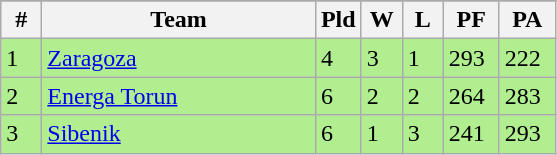<table class=wikitable>
<tr align=center>
</tr>
<tr>
<th width=20>#</th>
<th width=175>Team</th>
<th width=20>Pld</th>
<th width=20>W</th>
<th width=20>L</th>
<th width=30>PF</th>
<th width=30>PA</th>
</tr>
<tr bgcolor=B0EE90>
<td>1</td>
<td align="left"> <a href='#'>Zaragoza</a></td>
<td>4</td>
<td>3</td>
<td>1</td>
<td>293</td>
<td>222</td>
</tr>
<tr bgcolor=B0EE90>
<td>2</td>
<td align="left"> <a href='#'>Energa Torun</a></td>
<td>6</td>
<td>2</td>
<td>2</td>
<td>264</td>
<td>283</td>
</tr>
<tr bgcolor=B0EE90>
<td>3</td>
<td align="left"> <a href='#'>Sibenik</a></td>
<td>6</td>
<td>1</td>
<td>3</td>
<td>241</td>
<td>293</td>
</tr>
</table>
